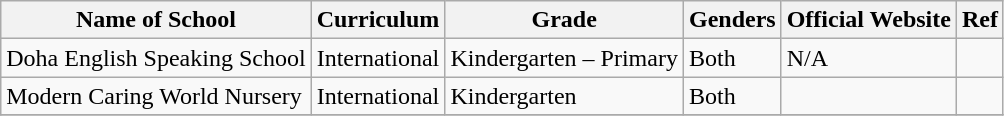<table class="wikitable">
<tr>
<th>Name of School</th>
<th>Curriculum</th>
<th>Grade</th>
<th>Genders</th>
<th>Official Website</th>
<th>Ref</th>
</tr>
<tr>
<td>Doha English Speaking School</td>
<td>International</td>
<td>Kindergarten – Primary</td>
<td>Both</td>
<td>N/A</td>
<td></td>
</tr>
<tr>
<td>Modern Caring World Nursery</td>
<td>International</td>
<td>Kindergarten</td>
<td>Both</td>
<td></td>
<td></td>
</tr>
<tr>
</tr>
</table>
